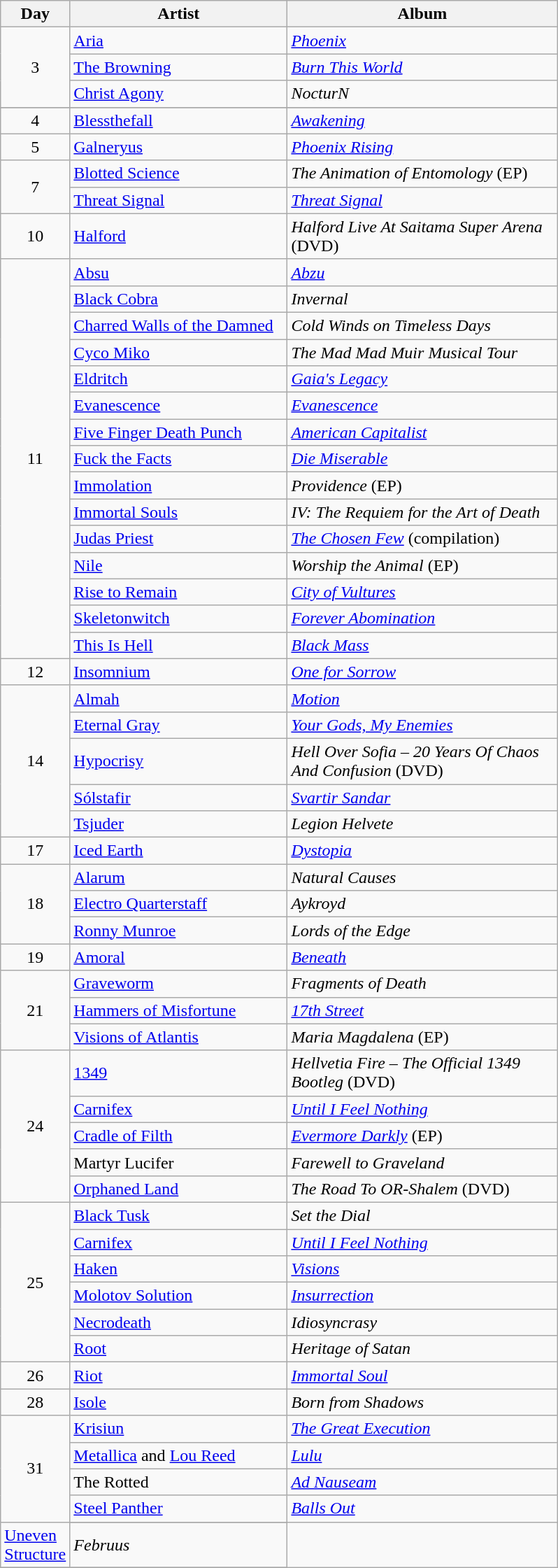<table class="wikitable" border="1">
<tr>
<th width="20">Day</th>
<th width="200">Artist</th>
<th width="250">Album</th>
</tr>
<tr>
<td align="center" rowspan="3">3</td>
<td><a href='#'>Aria</a></td>
<td><em><a href='#'>Phoenix</a></em></td>
</tr>
<tr>
<td><a href='#'>The Browning</a></td>
<td><em><a href='#'>Burn This World</a></em></td>
</tr>
<tr>
<td><a href='#'>Christ Agony</a></td>
<td><em>NocturN</em></td>
</tr>
<tr>
</tr>
<tr>
<td align="center" rowspan="1">4</td>
<td><a href='#'>Blessthefall</a></td>
<td><em><a href='#'>Awakening</a></em></td>
</tr>
<tr>
<td align="center" rowspan="1">5</td>
<td><a href='#'>Galneryus</a></td>
<td><em><a href='#'>Phoenix Rising</a></em></td>
</tr>
<tr>
<td align="center" rowspan="2">7</td>
<td><a href='#'>Blotted Science</a></td>
<td><em>The Animation of Entomology</em> (EP)</td>
</tr>
<tr>
<td><a href='#'>Threat Signal</a></td>
<td><em><a href='#'>Threat Signal</a></em></td>
</tr>
<tr>
<td align="center" rowspan="1">10</td>
<td><a href='#'>Halford</a></td>
<td><em>Halford Live At Saitama Super Arena</em> (DVD)</td>
</tr>
<tr>
<td align="center" rowspan="15">11</td>
<td><a href='#'>Absu</a></td>
<td><em><a href='#'>Abzu</a></em></td>
</tr>
<tr>
<td><a href='#'>Black Cobra</a></td>
<td><em>Invernal</em></td>
</tr>
<tr>
<td><a href='#'>Charred Walls of the Damned</a></td>
<td><em>Cold Winds on Timeless Days</em></td>
</tr>
<tr>
<td><a href='#'>Cyco Miko</a></td>
<td><em>The Mad Mad Muir Musical Tour</em></td>
</tr>
<tr>
<td><a href='#'>Eldritch</a></td>
<td><em><a href='#'>Gaia's Legacy</a></em></td>
</tr>
<tr>
<td><a href='#'>Evanescence</a></td>
<td><em><a href='#'>Evanescence</a></em></td>
</tr>
<tr>
<td><a href='#'>Five Finger Death Punch</a></td>
<td><em><a href='#'>American Capitalist</a></em></td>
</tr>
<tr>
<td><a href='#'>Fuck the Facts</a></td>
<td><em><a href='#'>Die Miserable</a></em></td>
</tr>
<tr>
<td><a href='#'>Immolation</a></td>
<td><em>Providence</em> (EP)</td>
</tr>
<tr>
<td><a href='#'>Immortal Souls</a></td>
<td><em>IV: The Requiem for the Art of Death</em></td>
</tr>
<tr>
<td><a href='#'>Judas Priest</a></td>
<td><em><a href='#'>The Chosen Few</a></em> (compilation)</td>
</tr>
<tr>
<td><a href='#'>Nile</a></td>
<td><em>Worship the Animal</em> (EP)</td>
</tr>
<tr>
<td><a href='#'>Rise to Remain</a></td>
<td><em><a href='#'>City of Vultures</a></em></td>
</tr>
<tr>
<td><a href='#'>Skeletonwitch</a></td>
<td><em><a href='#'>Forever Abomination</a></em></td>
</tr>
<tr>
<td><a href='#'>This Is Hell</a></td>
<td><em><a href='#'>Black Mass</a></em></td>
</tr>
<tr>
<td align="center" rowspan="1">12</td>
<td><a href='#'>Insomnium</a></td>
<td><em><a href='#'>One for Sorrow</a></em></td>
</tr>
<tr>
<td align="center" rowspan="5">14</td>
<td><a href='#'>Almah</a></td>
<td><em><a href='#'>Motion</a></em></td>
</tr>
<tr>
<td><a href='#'>Eternal Gray</a></td>
<td><em><a href='#'>Your Gods, My Enemies</a></em></td>
</tr>
<tr>
<td><a href='#'>Hypocrisy</a></td>
<td><em>Hell Over Sofia – 20 Years Of Chaos And Confusion</em> (DVD)</td>
</tr>
<tr>
<td><a href='#'>Sólstafir</a></td>
<td><em><a href='#'>Svartir Sandar</a></em></td>
</tr>
<tr>
<td><a href='#'>Tsjuder</a></td>
<td><em>Legion Helvete</em></td>
</tr>
<tr>
<td align="center" rowspan="1">17</td>
<td><a href='#'>Iced Earth</a></td>
<td><em><a href='#'>Dystopia</a></em></td>
</tr>
<tr>
<td align="center" rowspan="3">18</td>
<td><a href='#'>Alarum</a></td>
<td><em>Natural Causes</em></td>
</tr>
<tr>
<td><a href='#'>Electro Quarterstaff</a></td>
<td><em>Aykroyd</em></td>
</tr>
<tr>
<td><a href='#'>Ronny Munroe</a></td>
<td><em>Lords of the Edge</em></td>
</tr>
<tr>
<td align="center" rowspan="1">19</td>
<td><a href='#'>Amoral</a></td>
<td><em><a href='#'>Beneath</a></em></td>
</tr>
<tr>
<td align="center" rowspan="3">21</td>
<td><a href='#'>Graveworm</a></td>
<td><em>Fragments of Death</em></td>
</tr>
<tr>
<td><a href='#'>Hammers of Misfortune</a></td>
<td><em><a href='#'>17th Street</a></em></td>
</tr>
<tr>
<td><a href='#'>Visions of Atlantis</a></td>
<td><em>Maria Magdalena</em> (EP)</td>
</tr>
<tr>
<td align="center" rowspan="5">24</td>
<td><a href='#'>1349</a></td>
<td><em>Hellvetia Fire – The Official 1349 Bootleg</em> (DVD)</td>
</tr>
<tr>
<td><a href='#'>Carnifex</a></td>
<td><em><a href='#'>Until I Feel Nothing</a></em></td>
</tr>
<tr>
<td><a href='#'>Cradle of Filth</a></td>
<td><em><a href='#'>Evermore Darkly</a></em> (EP)</td>
</tr>
<tr>
<td>Martyr Lucifer</td>
<td><em>Farewell to Graveland</em></td>
</tr>
<tr>
<td><a href='#'>Orphaned Land</a></td>
<td><em>The Road To OR-Shalem</em> (DVD)</td>
</tr>
<tr>
<td align="center" rowspan="6">25</td>
<td><a href='#'>Black Tusk</a></td>
<td><em>Set the Dial</em></td>
</tr>
<tr>
<td><a href='#'>Carnifex</a></td>
<td><em><a href='#'>Until I Feel Nothing</a></em></td>
</tr>
<tr>
<td><a href='#'>Haken</a></td>
<td><em><a href='#'>Visions</a></em></td>
</tr>
<tr>
<td><a href='#'>Molotov Solution</a></td>
<td><em><a href='#'>Insurrection</a></em></td>
</tr>
<tr>
<td><a href='#'>Necrodeath</a></td>
<td><em>Idiosyncrasy</em></td>
</tr>
<tr>
<td><a href='#'>Root</a></td>
<td><em>Heritage of Satan</em></td>
</tr>
<tr>
<td align="center" rowspan="1">26</td>
<td><a href='#'>Riot</a></td>
<td><em><a href='#'>Immortal Soul</a></em></td>
</tr>
<tr>
<td align="center" rowspan="1">28</td>
<td><a href='#'>Isole</a></td>
<td><em>Born from Shadows</em></td>
</tr>
<tr>
<td align="center" rowspan="5">31</td>
<td><a href='#'>Krisiun</a></td>
<td><em><a href='#'>The Great Execution</a></em></td>
</tr>
<tr>
<td><a href='#'>Metallica</a> and <a href='#'>Lou Reed</a></td>
<td><em><a href='#'>Lulu</a></em></td>
</tr>
<tr>
<td>The Rotted</td>
<td><em><a href='#'>Ad Nauseam</a></em></td>
</tr>
<tr>
<td><a href='#'>Steel Panther</a></td>
<td><em><a href='#'>Balls Out</a></em></td>
</tr>
<tr>
</tr>
<tr>
<td><a href='#'>Uneven Structure</a></td>
<td><em>Februus</em></td>
</tr>
<tr>
</tr>
</table>
